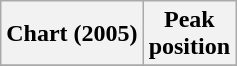<table class="wikitable plainrowheaders" style="text-align:center">
<tr>
<th scope="col">Chart (2005)</th>
<th scope="col">Peak<br>position</th>
</tr>
<tr>
</tr>
</table>
